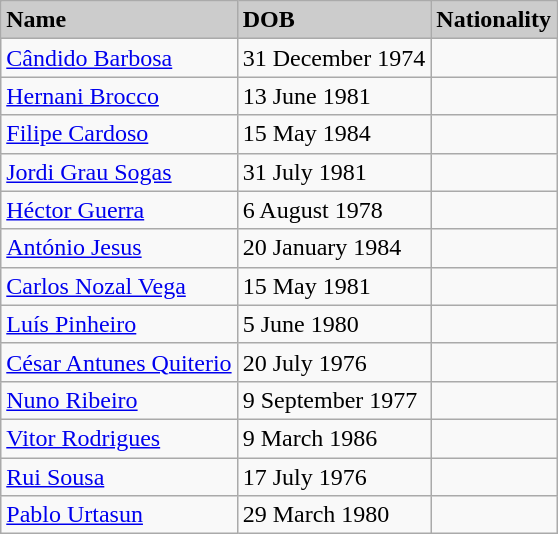<table class="wikitable">
<tr bgcolor="#CCCCCC">
<td><strong>Name</strong></td>
<td><strong>DOB</strong></td>
<td><strong>Nationality</strong></td>
</tr>
<tr>
<td><a href='#'>Cândido Barbosa</a></td>
<td>31 December 1974</td>
<td></td>
</tr>
<tr>
<td><a href='#'>Hernani Brocco</a></td>
<td>13 June 1981</td>
<td></td>
</tr>
<tr>
<td><a href='#'>Filipe Cardoso</a></td>
<td>15 May 1984</td>
<td></td>
</tr>
<tr>
<td><a href='#'>Jordi Grau Sogas</a></td>
<td>31 July 1981</td>
<td></td>
</tr>
<tr>
<td><a href='#'>Héctor Guerra</a></td>
<td>6 August 1978</td>
<td></td>
</tr>
<tr>
<td><a href='#'>António Jesus</a></td>
<td>20 January 1984</td>
<td></td>
</tr>
<tr>
<td><a href='#'>Carlos Nozal Vega</a></td>
<td>15 May 1981</td>
<td></td>
</tr>
<tr>
<td><a href='#'>Luís Pinheiro</a></td>
<td>5 June 1980</td>
<td></td>
</tr>
<tr>
<td><a href='#'>César Antunes Quiterio</a></td>
<td>20 July 1976</td>
<td></td>
</tr>
<tr>
<td><a href='#'>Nuno Ribeiro</a></td>
<td>9 September 1977</td>
<td></td>
</tr>
<tr>
<td><a href='#'>Vitor Rodrigues</a></td>
<td>9 March 1986</td>
<td></td>
</tr>
<tr>
<td><a href='#'>Rui Sousa</a></td>
<td>17 July 1976</td>
<td></td>
</tr>
<tr>
<td><a href='#'>Pablo Urtasun</a></td>
<td>29 March 1980</td>
<td></td>
</tr>
</table>
